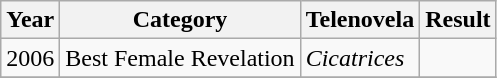<table class="wikitable">
<tr>
<th><strong>Year</strong></th>
<th><strong>Category</strong></th>
<th><strong>Telenovela</strong></th>
<th><strong>Result</strong></th>
</tr>
<tr>
<td>2006</td>
<td>Best Female Revelation</td>
<td><em>Cicatrices</em></td>
<td></td>
</tr>
<tr>
</tr>
</table>
